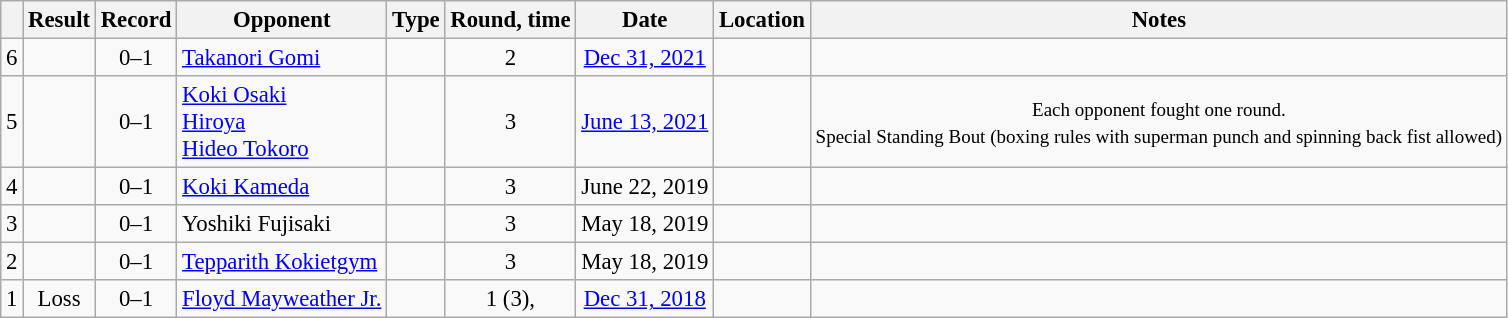<table class="wikitable" style="text-align:center; font-size:95%">
<tr>
<th></th>
<th>Result</th>
<th>Record</th>
<th>Opponent</th>
<th>Type</th>
<th>Round, time</th>
<th>Date</th>
<th>Location</th>
<th>Notes</th>
</tr>
<tr>
<td>6</td>
<td></td>
<td>0–1 </td>
<td style="text-align:left;"><a href='#'>Takanori Gomi</a></td>
<td></td>
<td>2</td>
<td><a href='#'>Dec 31, 2021</a></td>
<td style="text-align:left;"></td>
<td></td>
</tr>
<tr>
<td>5</td>
<td></td>
<td>0–1 </td>
<td style="text-align:left;"><a href='#'>Koki Osaki</a><br><a href='#'>Hiroya</a><br><a href='#'>Hideo Tokoro</a></td>
<td></td>
<td>3</td>
<td><a href='#'>June 13, 2021</a></td>
<td style="text-align:left;"></td>
<td><small>Each opponent fought one round. <br>Special Standing Bout (boxing rules with superman punch and spinning back fist allowed)</small></td>
</tr>
<tr>
<td>4</td>
<td></td>
<td>0–1 </td>
<td style="text-align:left;"><a href='#'>Koki Kameda</a></td>
<td></td>
<td>3</td>
<td>June 22, 2019</td>
<td style="text-align:left;"></td>
<td></td>
</tr>
<tr>
<td>3</td>
<td></td>
<td>0–1 </td>
<td style="text-align:left;">Yoshiki Fujisaki</td>
<td></td>
<td>3</td>
<td>May 18, 2019</td>
<td style="text-align:left;"></td>
<td></td>
</tr>
<tr>
<td>2</td>
<td></td>
<td>0–1 </td>
<td style="text-align:left;"><a href='#'>Tepparith Kokietgym</a></td>
<td></td>
<td>3</td>
<td>May 18, 2019</td>
<td style="text-align:left;"></td>
<td></td>
</tr>
<tr>
<td>1</td>
<td>Loss</td>
<td>0–1</td>
<td style="text-align:left;"><a href='#'>Floyd Mayweather Jr.</a></td>
<td></td>
<td>1 (3), </td>
<td><a href='#'>Dec 31, 2018</a></td>
<td style="text-align:left;"></td>
<td></td>
</tr>
</table>
